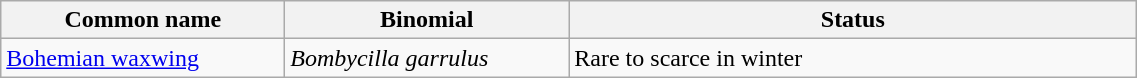<table width=60% class="wikitable">
<tr>
<th width=25%>Common name</th>
<th width=25%>Binomial</th>
<th width=50%>Status</th>
</tr>
<tr>
<td><a href='#'>Bohemian waxwing</a></td>
<td><em>Bombycilla garrulus</em></td>
<td>Rare to scarce in winter</td>
</tr>
</table>
